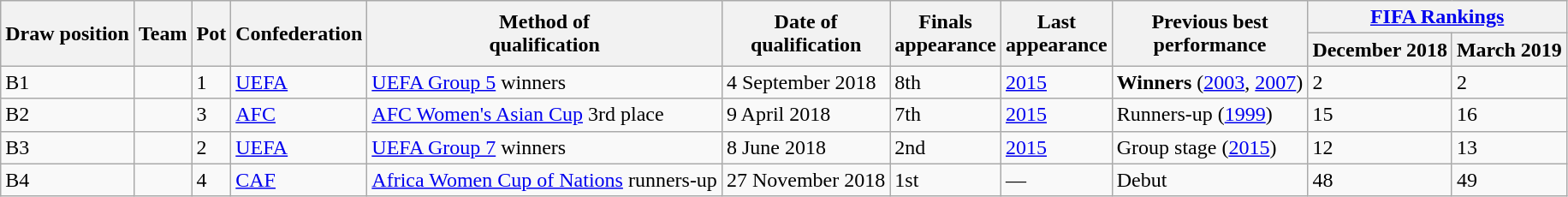<table class="wikitable sortable">
<tr>
<th rowspan=2>Draw position</th>
<th rowspan=2>Team</th>
<th rowspan=2>Pot</th>
<th rowspan=2>Confederation</th>
<th rowspan=2>Method of<br>qualification</th>
<th rowspan=2>Date of<br>qualification</th>
<th rowspan=2 data-sort-type="number">Finals<br>appearance</th>
<th rowspan=2>Last<br>appearance</th>
<th rowspan=2>Previous best<br>performance</th>
<th colspan=2><a href='#'>FIFA Rankings</a></th>
</tr>
<tr>
<th>December 2018</th>
<th>March 2019</th>
</tr>
<tr>
<td>B1</td>
<td style=white-space:nowrap></td>
<td>1</td>
<td><a href='#'>UEFA</a></td>
<td><a href='#'>UEFA Group 5</a> winners</td>
<td>4 September 2018</td>
<td>8th</td>
<td><a href='#'>2015</a></td>
<td data-sort-value="1"><strong>Winners</strong> (<a href='#'>2003</a>, <a href='#'>2007</a>)</td>
<td>2</td>
<td>2</td>
</tr>
<tr>
<td>B2</td>
<td style=white-space:nowrap></td>
<td>3</td>
<td><a href='#'>AFC</a></td>
<td><a href='#'>AFC Women's Asian Cup</a> 3rd place</td>
<td>9 April 2018</td>
<td>7th</td>
<td><a href='#'>2015</a></td>
<td data-sort-value="2">Runners-up (<a href='#'>1999</a>)</td>
<td>15</td>
<td>16</td>
</tr>
<tr>
<td>B3</td>
<td style=white-space:nowrap></td>
<td>2</td>
<td><a href='#'>UEFA</a></td>
<td><a href='#'>UEFA Group 7</a> winners</td>
<td>8 June 2018</td>
<td>2nd</td>
<td><a href='#'>2015</a></td>
<td data-sort-value="17">Group stage (<a href='#'>2015</a>)</td>
<td>12</td>
<td>13</td>
</tr>
<tr>
<td>B4</td>
<td style=white-space:nowrap></td>
<td>4</td>
<td><a href='#'>CAF</a></td>
<td><a href='#'>Africa Women Cup of Nations</a> runners-up</td>
<td>27 November 2018</td>
<td>1st</td>
<td>—</td>
<td data-sort-value="99">Debut</td>
<td>48</td>
<td>49</td>
</tr>
</table>
